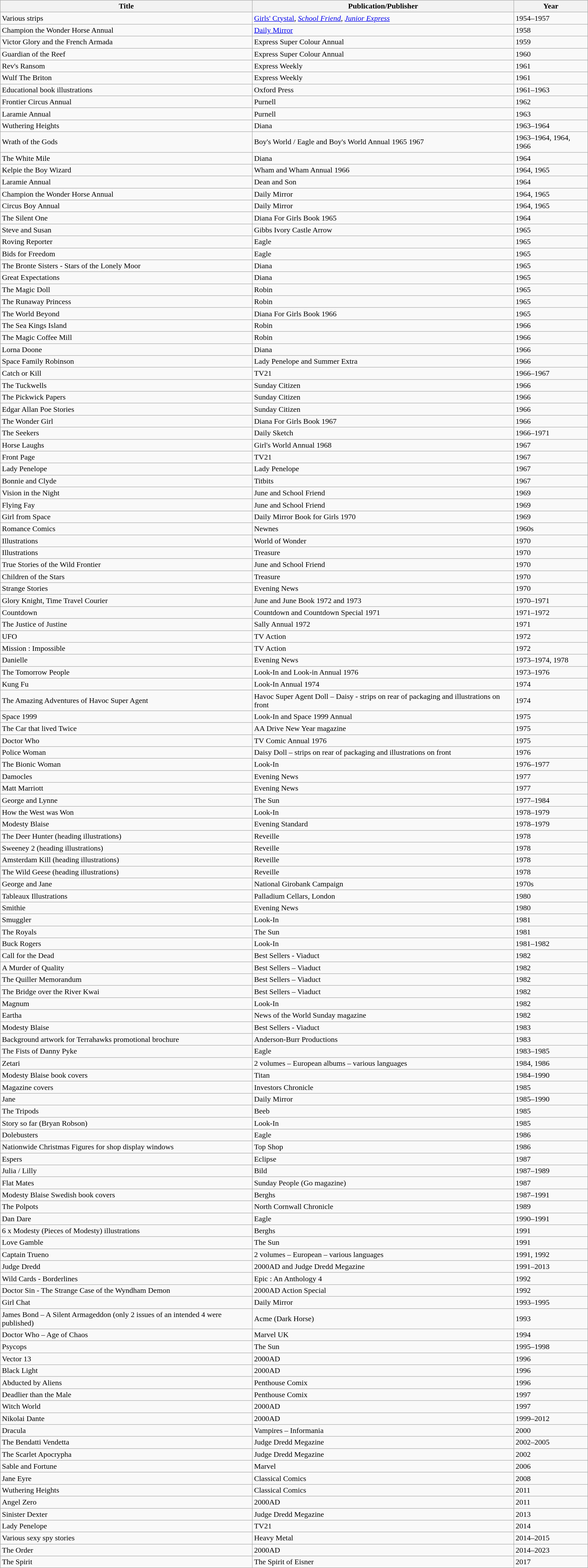<table class="wikitable">
<tr>
<th>Title</th>
<th>Publication/Publisher</th>
<th>Year</th>
</tr>
<tr>
<td>Various strips</td>
<td><a href='#'>Girls' Crystal</a>, <em><a href='#'>School Friend</a></em>, <em><a href='#'>Junior Express</a></em></td>
<td>1954–1957</td>
</tr>
<tr>
<td>Champion the Wonder Horse Annual</td>
<td><a href='#'>Daily Mirror</a></td>
<td>1958</td>
</tr>
<tr>
<td>Victor Glory and the French Armada</td>
<td>Express Super Colour Annual</td>
<td>1959</td>
</tr>
<tr>
<td>Guardian of the Reef</td>
<td>Express Super Colour Annual</td>
<td>1960</td>
</tr>
<tr>
<td>Rev's Ransom</td>
<td>Express Weekly</td>
<td>1961</td>
</tr>
<tr>
<td>Wulf The Briton</td>
<td>Express Weekly</td>
<td>1961</td>
</tr>
<tr>
<td>Educational book illustrations</td>
<td>Oxford Press</td>
<td>1961–1963</td>
</tr>
<tr>
<td>Frontier Circus Annual</td>
<td>Purnell</td>
<td>1962</td>
</tr>
<tr>
<td>Laramie Annual</td>
<td>Purnell</td>
<td>1963</td>
</tr>
<tr>
<td>Wuthering Heights</td>
<td>Diana</td>
<td>1963–1964</td>
</tr>
<tr>
<td>Wrath of the Gods</td>
<td>Boy's World / Eagle and Boy's World Annual 1965 1967</td>
<td>1963–1964, 1964, 1966</td>
</tr>
<tr>
<td>The White Mile</td>
<td>Diana</td>
<td>1964</td>
</tr>
<tr>
<td>Kelpie the Boy Wizard</td>
<td>Wham and Wham Annual 1966</td>
<td>1964, 1965</td>
</tr>
<tr>
<td>Laramie Annual</td>
<td>Dean and Son</td>
<td>1964</td>
</tr>
<tr>
<td>Champion the Wonder Horse Annual</td>
<td>Daily Mirror</td>
<td>1964, 1965</td>
</tr>
<tr>
<td>Circus Boy Annual</td>
<td>Daily Mirror</td>
<td>1964, 1965</td>
</tr>
<tr>
<td>The Silent One</td>
<td>Diana For Girls Book 1965</td>
<td>1964</td>
</tr>
<tr>
<td>Steve and Susan</td>
<td>Gibbs Ivory Castle Arrow</td>
<td>1965</td>
</tr>
<tr>
<td>Roving Reporter</td>
<td>Eagle</td>
<td>1965</td>
</tr>
<tr>
<td>Bids for Freedom</td>
<td>Eagle</td>
<td>1965</td>
</tr>
<tr>
<td>The Bronte Sisters - Stars of the Lonely Moor</td>
<td>Diana</td>
<td>1965</td>
</tr>
<tr>
<td>Great Expectations</td>
<td>Diana</td>
<td>1965</td>
</tr>
<tr>
<td>The Magic Doll</td>
<td>Robin</td>
<td>1965</td>
</tr>
<tr>
<td>The Runaway Princess</td>
<td>Robin</td>
<td>1965</td>
</tr>
<tr>
<td>The World Beyond</td>
<td>Diana For Girls Book 1966</td>
<td>1965</td>
</tr>
<tr>
<td>The Sea Kings Island</td>
<td>Robin</td>
<td>1966</td>
</tr>
<tr>
<td>The Magic Coffee Mill</td>
<td>Robin</td>
<td>1966</td>
</tr>
<tr>
<td>Lorna Doone</td>
<td>Diana</td>
<td>1966</td>
</tr>
<tr>
<td>Space Family Robinson</td>
<td>Lady Penelope and Summer Extra</td>
<td>1966</td>
</tr>
<tr>
<td>Catch or Kill</td>
<td>TV21</td>
<td>1966–1967</td>
</tr>
<tr>
<td>The Tuckwells</td>
<td>Sunday Citizen</td>
<td>1966</td>
</tr>
<tr>
<td>The Pickwick Papers</td>
<td>Sunday Citizen</td>
<td>1966</td>
</tr>
<tr>
<td>Edgar Allan Poe Stories</td>
<td>Sunday Citizen</td>
<td>1966</td>
</tr>
<tr>
<td>The Wonder Girl</td>
<td>Diana For Girls Book 1967</td>
<td>1966</td>
</tr>
<tr>
<td>The Seekers</td>
<td>Daily Sketch</td>
<td>1966–1971</td>
</tr>
<tr>
<td>Horse Laughs</td>
<td>Girl's World Annual 1968</td>
<td>1967</td>
</tr>
<tr>
<td>Front Page</td>
<td>TV21</td>
<td>1967</td>
</tr>
<tr>
<td>Lady Penelope</td>
<td>Lady Penelope</td>
<td>1967</td>
</tr>
<tr>
<td>Bonnie and Clyde</td>
<td>Titbits</td>
<td>1967</td>
</tr>
<tr>
<td>Vision in the Night</td>
<td>June and School Friend</td>
<td>1969</td>
</tr>
<tr>
<td>Flying Fay</td>
<td>June and School Friend</td>
<td>1969</td>
</tr>
<tr>
<td>Girl from Space</td>
<td>Daily Mirror Book for Girls 1970</td>
<td>1969</td>
</tr>
<tr>
<td>Romance Comics</td>
<td>Newnes</td>
<td>1960s</td>
</tr>
<tr>
<td>Illustrations</td>
<td>World of Wonder</td>
<td>1970</td>
</tr>
<tr>
<td>Illustrations</td>
<td>Treasure</td>
<td>1970</td>
</tr>
<tr>
<td>True Stories of the Wild Frontier</td>
<td>June and School Friend</td>
<td>1970</td>
</tr>
<tr>
<td>Children of the Stars</td>
<td>Treasure</td>
<td>1970</td>
</tr>
<tr>
<td>Strange Stories</td>
<td>Evening News</td>
<td>1970</td>
</tr>
<tr>
<td>Glory Knight, Time Travel Courier</td>
<td>June and June Book 1972 and 1973</td>
<td>1970–1971</td>
</tr>
<tr>
<td>Countdown</td>
<td>Countdown and Countdown Special 1971</td>
<td>1971–1972</td>
</tr>
<tr>
<td>The Justice of Justine</td>
<td>Sally Annual 1972</td>
<td>1971</td>
</tr>
<tr>
<td>UFO</td>
<td>TV Action</td>
<td>1972</td>
</tr>
<tr>
<td>Mission : Impossible</td>
<td>TV Action</td>
<td>1972</td>
</tr>
<tr>
<td>Danielle</td>
<td>Evening News</td>
<td>1973–1974, 1978</td>
</tr>
<tr>
<td>The Tomorrow People</td>
<td>Look-In and Look-in Annual 1976</td>
<td>1973–1976</td>
</tr>
<tr>
<td>Kung Fu</td>
<td>Look-In Annual 1974</td>
<td>1974</td>
</tr>
<tr>
<td>The Amazing Adventures of Havoc Super Agent</td>
<td>Havoc Super Agent Doll – Daisy - strips on rear of packaging and illustrations on front</td>
<td>1974</td>
</tr>
<tr>
<td>Space 1999</td>
<td>Look-In and Space 1999 Annual</td>
<td>1975</td>
</tr>
<tr>
<td>The Car that lived Twice</td>
<td>AA Drive New Year magazine</td>
<td>1975</td>
</tr>
<tr>
<td>Doctor Who</td>
<td>TV Comic Annual 1976</td>
<td>1975</td>
</tr>
<tr>
<td>Police Woman</td>
<td>Daisy Doll – strips on rear of packaging and illustrations on front</td>
<td>1976</td>
</tr>
<tr>
<td>The Bionic Woman</td>
<td>Look-In</td>
<td>1976–1977</td>
</tr>
<tr>
<td>Damocles</td>
<td>Evening News</td>
<td>1977</td>
</tr>
<tr>
<td>Matt Marriott</td>
<td>Evening News</td>
<td>1977</td>
</tr>
<tr>
<td>George and Lynne</td>
<td>The Sun</td>
<td>1977–1984</td>
</tr>
<tr>
<td>How the West was Won</td>
<td>Look-In</td>
<td>1978–1979</td>
</tr>
<tr>
<td>Modesty Blaise</td>
<td>Evening Standard</td>
<td>1978–1979</td>
</tr>
<tr>
<td>The Deer Hunter (heading illustrations)</td>
<td>Reveille</td>
<td>1978</td>
</tr>
<tr>
<td>Sweeney 2 (heading illustrations)</td>
<td>Reveille</td>
<td>1978</td>
</tr>
<tr>
<td>Amsterdam Kill (heading illustrations)</td>
<td>Reveille</td>
<td>1978</td>
</tr>
<tr>
<td>The Wild Geese (heading illustrations)</td>
<td>Reveille</td>
<td>1978</td>
</tr>
<tr>
<td>George and Jane</td>
<td>National Girobank Campaign</td>
<td>1970s</td>
</tr>
<tr>
<td>Tableaux Illustrations</td>
<td>Palladium Cellars, London</td>
<td>1980</td>
</tr>
<tr>
<td>Smithie</td>
<td>Evening News</td>
<td>1980</td>
</tr>
<tr>
<td>Smuggler</td>
<td>Look-In</td>
<td>1981</td>
</tr>
<tr>
<td>The Royals</td>
<td>The Sun</td>
<td>1981</td>
</tr>
<tr>
<td>Buck Rogers</td>
<td>Look-In</td>
<td>1981–1982</td>
</tr>
<tr>
<td>Call for the Dead</td>
<td>Best Sellers - Viaduct</td>
<td>1982</td>
</tr>
<tr>
<td>A Murder of Quality</td>
<td>Best Sellers – Viaduct</td>
<td>1982</td>
</tr>
<tr>
<td>The Quiller Memorandum</td>
<td>Best Sellers – Viaduct</td>
<td>1982</td>
</tr>
<tr>
<td>The Bridge over the River Kwai</td>
<td>Best Sellers – Viaduct</td>
<td>1982</td>
</tr>
<tr>
<td>Magnum</td>
<td>Look-In</td>
<td>1982</td>
</tr>
<tr>
<td>Eartha</td>
<td>News of the World Sunday magazine</td>
<td>1982</td>
</tr>
<tr>
<td>Modesty Blaise</td>
<td>Best Sellers - Viaduct</td>
<td>1983</td>
</tr>
<tr>
<td>Background artwork for Terrahawks promotional brochure</td>
<td>Anderson-Burr Productions</td>
<td>1983</td>
</tr>
<tr>
<td>The Fists of Danny Pyke</td>
<td>Eagle</td>
<td>1983–1985</td>
</tr>
<tr>
<td>Zetari</td>
<td>2 volumes  – European albums – various languages</td>
<td>1984, 1986</td>
</tr>
<tr>
<td>Modesty Blaise book covers</td>
<td>Titan</td>
<td>1984–1990</td>
</tr>
<tr>
<td>Magazine covers</td>
<td>Investors Chronicle</td>
<td>1985</td>
</tr>
<tr>
<td>Jane</td>
<td>Daily Mirror</td>
<td>1985–1990</td>
</tr>
<tr>
<td>The Tripods</td>
<td>Beeb</td>
<td>1985</td>
</tr>
<tr>
<td>Story so far (Bryan Robson)</td>
<td>Look-In</td>
<td>1985</td>
</tr>
<tr>
<td>Dolebusters</td>
<td>Eagle</td>
<td>1986</td>
</tr>
<tr>
<td>Nationwide Christmas Figures for shop display windows</td>
<td>Top Shop</td>
<td>1986</td>
</tr>
<tr>
<td>Espers</td>
<td>Eclipse</td>
<td>1987</td>
</tr>
<tr>
<td>Julia / Lilly</td>
<td>Bild</td>
<td>1987–1989</td>
</tr>
<tr>
<td>Flat Mates</td>
<td>Sunday People (Go magazine)</td>
<td>1987</td>
</tr>
<tr>
<td>Modesty Blaise Swedish book covers</td>
<td>Berghs</td>
<td>1987–1991</td>
</tr>
<tr>
<td>The Polpots</td>
<td>North Cornwall Chronicle</td>
<td>1989</td>
</tr>
<tr>
<td>Dan Dare</td>
<td>Eagle</td>
<td>1990–1991</td>
</tr>
<tr>
<td>6 x Modesty (Pieces of Modesty) illustrations</td>
<td>Berghs</td>
<td>1991</td>
</tr>
<tr>
<td>Love Gamble</td>
<td>The Sun</td>
<td>1991</td>
</tr>
<tr>
<td>Captain Trueno</td>
<td>2 volumes  – European  – various languages</td>
<td>1991, 1992</td>
</tr>
<tr>
<td>Judge Dredd</td>
<td>2000AD and Judge Dredd Megazine</td>
<td>1991–2013</td>
</tr>
<tr>
<td>Wild Cards  - Borderlines</td>
<td>Epic : An Anthology 4</td>
<td>1992</td>
</tr>
<tr>
<td>Doctor Sin  - The Strange Case of the Wyndham Demon</td>
<td>2000AD Action Special</td>
<td>1992</td>
</tr>
<tr>
<td>Girl Chat</td>
<td>Daily Mirror</td>
<td>1993–1995</td>
</tr>
<tr>
<td>James Bond  – A Silent Armageddon (only 2 issues of an intended 4 were published)</td>
<td>Acme (Dark Horse)</td>
<td>1993</td>
</tr>
<tr>
<td>Doctor Who – Age of Chaos</td>
<td>Marvel UK</td>
<td>1994</td>
</tr>
<tr>
<td>Psycops</td>
<td>The Sun</td>
<td>1995–1998</td>
</tr>
<tr>
<td>Vector 13</td>
<td>2000AD</td>
<td>1996</td>
</tr>
<tr>
<td>Black Light</td>
<td>2000AD</td>
<td>1996</td>
</tr>
<tr>
<td>Abducted by Aliens</td>
<td>Penthouse Comix</td>
<td>1996</td>
</tr>
<tr>
<td>Deadlier than the Male</td>
<td>Penthouse Comix</td>
<td>1997</td>
</tr>
<tr>
<td>Witch World</td>
<td>2000AD</td>
<td>1997</td>
</tr>
<tr>
<td>Nikolai Dante</td>
<td>2000AD</td>
<td>1999–2012</td>
</tr>
<tr>
<td>Dracula</td>
<td>Vampires – Informania</td>
<td>2000</td>
</tr>
<tr>
<td>The Bendatti Vendetta</td>
<td>Judge Dredd Megazine</td>
<td>2002–2005</td>
</tr>
<tr>
<td>The Scarlet Apocrypha</td>
<td>Judge Dredd Megazine</td>
<td>2002</td>
</tr>
<tr>
<td>Sable and Fortune</td>
<td>Marvel</td>
<td>2006</td>
</tr>
<tr>
<td>Jane Eyre</td>
<td>Classical Comics</td>
<td>2008</td>
</tr>
<tr>
<td>Wuthering Heights</td>
<td>Classical Comics</td>
<td>2011</td>
</tr>
<tr>
<td>Angel Zero</td>
<td>2000AD</td>
<td>2011</td>
</tr>
<tr>
<td>Sinister Dexter</td>
<td>Judge Dredd Megazine</td>
<td>2013</td>
</tr>
<tr>
<td>Lady Penelope</td>
<td>TV21</td>
<td>2014</td>
</tr>
<tr>
<td>Various sexy spy stories</td>
<td>Heavy Metal</td>
<td>2014–2015</td>
</tr>
<tr>
<td>The Order</td>
<td>2000AD</td>
<td>2014–2023</td>
</tr>
<tr>
<td>The Spirit</td>
<td>The Spirit of Eisner</td>
<td>2017</td>
</tr>
</table>
